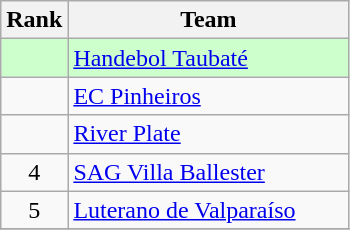<table class=wikitable style="text-align:center;">
<tr>
<th>Rank</th>
<th width=180>Team</th>
</tr>
<tr bgcolor=#CCFFCC>
<td></td>
<td align=left> <a href='#'>Handebol Taubaté</a></td>
</tr>
<tr>
<td></td>
<td align=left> <a href='#'>EC Pinheiros</a></td>
</tr>
<tr>
<td></td>
<td align=left> <a href='#'>River Plate</a></td>
</tr>
<tr>
<td>4</td>
<td align=left> <a href='#'>SAG Villa Ballester</a></td>
</tr>
<tr>
<td>5</td>
<td align=left> <a href='#'>Luterano de Valparaíso</a></td>
</tr>
<tr>
</tr>
</table>
